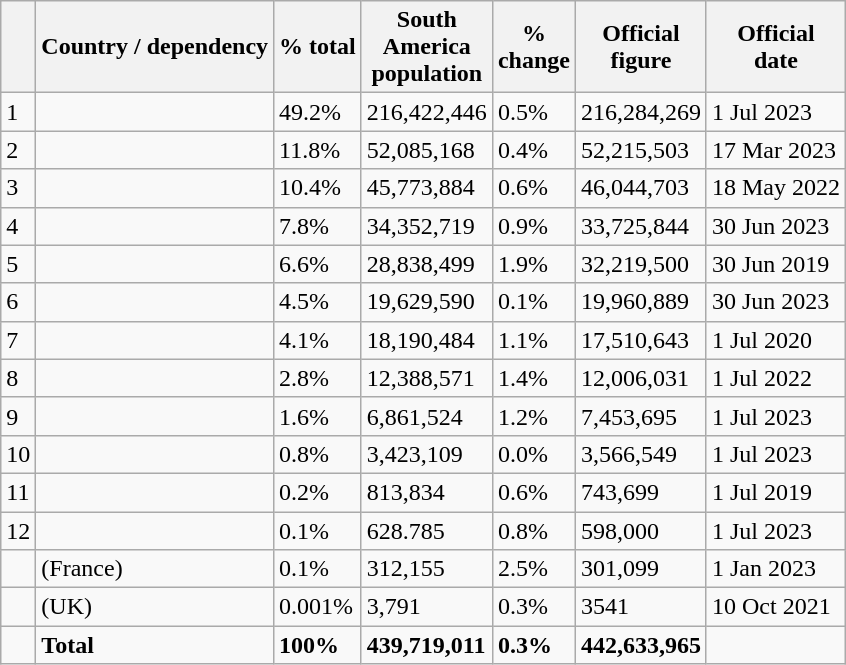<table class="sortable wikitable sticky-header col2left" >
<tr>
<th></th>
<th>Country / dependency</th>
<th>% total</th>
<th>South<br>America<br>population</th>
<th>%<br>change</th>
<th>Official<br>figure</th>
<th>Official<br>date</th>
</tr>
<tr>
<td>1</td>
<td></td>
<td>49.2%</td>
<td>216,422,446</td>
<td>0.5%</td>
<td>216,284,269</td>
<td>1 Jul 2023</td>
</tr>
<tr>
<td>2</td>
<td></td>
<td>11.8%</td>
<td>52,085,168</td>
<td>0.4%</td>
<td>52,215,503</td>
<td>17 Mar 2023</td>
</tr>
<tr>
<td>3</td>
<td></td>
<td>10.4%</td>
<td>45,773,884</td>
<td>0.6%</td>
<td>46,044,703</td>
<td>18 May 2022</td>
</tr>
<tr>
<td>4</td>
<td></td>
<td>7.8%</td>
<td>34,352,719</td>
<td>0.9%</td>
<td>33,725,844</td>
<td>30 Jun 2023</td>
</tr>
<tr>
<td>5</td>
<td></td>
<td>6.6%</td>
<td>28,838,499</td>
<td>1.9%</td>
<td>32,219,500</td>
<td>30 Jun 2019</td>
</tr>
<tr>
<td>6</td>
<td></td>
<td>4.5%</td>
<td>19,629,590</td>
<td>0.1%</td>
<td>19,960,889</td>
<td>30 Jun 2023</td>
</tr>
<tr>
<td>7</td>
<td></td>
<td>4.1%</td>
<td>18,190,484</td>
<td>1.1%</td>
<td>17,510,643</td>
<td>1 Jul 2020</td>
</tr>
<tr>
<td>8</td>
<td></td>
<td>2.8%</td>
<td>12,388,571</td>
<td>1.4%</td>
<td>12,006,031</td>
<td>1 Jul 2022</td>
</tr>
<tr>
<td>9</td>
<td></td>
<td>1.6%</td>
<td>6,861,524</td>
<td>1.2%</td>
<td>7,453,695</td>
<td>1 Jul 2023</td>
</tr>
<tr>
<td>10</td>
<td></td>
<td>0.8%</td>
<td>3,423,109</td>
<td>0.0%</td>
<td>3,566,549</td>
<td>1 Jul 2023</td>
</tr>
<tr>
<td>11</td>
<td></td>
<td>0.2%</td>
<td>813,834</td>
<td>0.6%</td>
<td>743,699</td>
<td>1 Jul 2019</td>
</tr>
<tr>
<td>12</td>
<td></td>
<td>0.1%</td>
<td>628.785</td>
<td>0.8%</td>
<td>598,000</td>
<td>1 Jul 2023</td>
</tr>
<tr>
<td></td>
<td> (France)</td>
<td>0.1%</td>
<td>312,155</td>
<td>2.5%</td>
<td>301,099</td>
<td>1 Jan 2023</td>
</tr>
<tr>
<td></td>
<td> (UK)</td>
<td>0.001%</td>
<td>3,791</td>
<td>0.3%</td>
<td>3541</td>
<td>10 Oct 2021</td>
</tr>
<tr>
<td></td>
<td><strong>Total</strong></td>
<td><strong>100%</strong></td>
<td><strong>439,719,011</strong></td>
<td><strong>0.3%</strong></td>
<td><strong>442,633,965</strong></td>
</tr>
</table>
